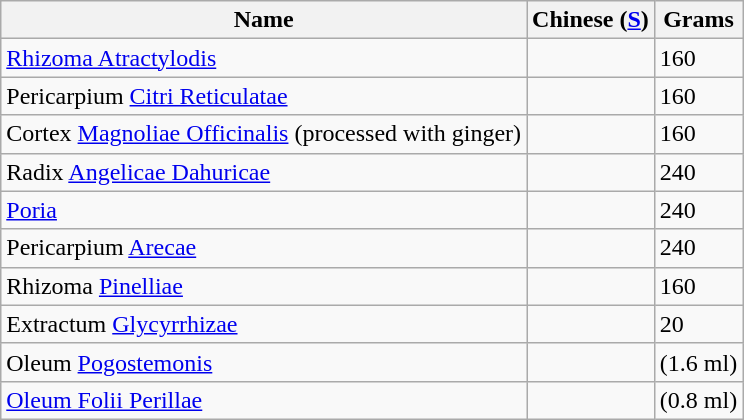<table class="wikitable sortable">
<tr>
<th>Name</th>
<th>Chinese (<a href='#'>S</a>)</th>
<th>Grams</th>
</tr>
<tr>
<td><a href='#'>Rhizoma Atractylodis</a></td>
<td></td>
<td>160</td>
</tr>
<tr>
<td>Pericarpium <a href='#'>Citri Reticulatae</a></td>
<td></td>
<td>160</td>
</tr>
<tr>
<td>Cortex <a href='#'>Magnoliae Officinalis</a> (processed with ginger)</td>
<td></td>
<td>160</td>
</tr>
<tr>
<td>Radix <a href='#'>Angelicae Dahuricae</a></td>
<td></td>
<td>240</td>
</tr>
<tr>
<td><a href='#'>Poria</a></td>
<td></td>
<td>240</td>
</tr>
<tr>
<td>Pericarpium <a href='#'>Arecae</a></td>
<td></td>
<td>240</td>
</tr>
<tr>
<td>Rhizoma <a href='#'>Pinelliae</a></td>
<td></td>
<td>160</td>
</tr>
<tr>
<td>Extractum <a href='#'>Glycyrrhizae</a></td>
<td></td>
<td>20</td>
</tr>
<tr>
<td>Oleum <a href='#'>Pogostemonis</a></td>
<td></td>
<td>(1.6 ml)</td>
</tr>
<tr>
<td><a href='#'>Oleum Folii Perillae</a></td>
<td></td>
<td>(0.8 ml)</td>
</tr>
</table>
